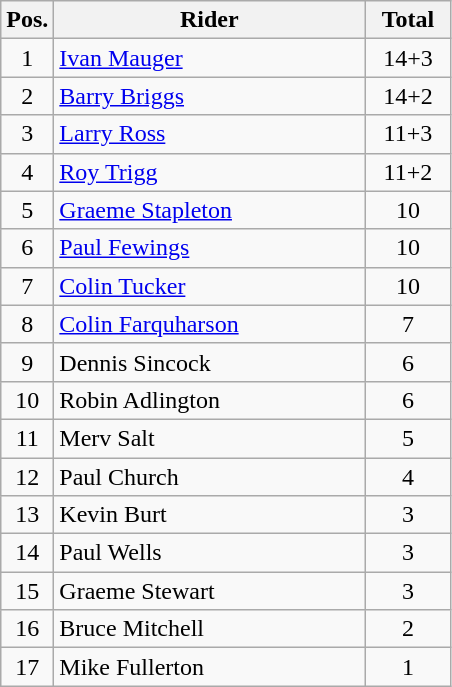<table class=wikitable>
<tr>
<th width=25px>Pos.</th>
<th width=200px>Rider</th>
<th width=50px>Total</th>
</tr>
<tr align=center >
<td>1</td>
<td align=left><a href='#'>Ivan Mauger</a></td>
<td>14+3</td>
</tr>
<tr align=center >
<td>2</td>
<td align=left><a href='#'>Barry Briggs</a></td>
<td>14+2</td>
</tr>
<tr align=center >
<td>3</td>
<td align=left><a href='#'>Larry Ross</a></td>
<td>11+3</td>
</tr>
<tr align=center >
<td>4</td>
<td align=left><a href='#'>Roy Trigg</a></td>
<td>11+2</td>
</tr>
<tr align=center >
<td>5</td>
<td align=left><a href='#'>Graeme Stapleton</a></td>
<td>10</td>
</tr>
<tr align=center >
<td>6</td>
<td align=left><a href='#'>Paul Fewings</a></td>
<td>10</td>
</tr>
<tr align=center >
<td>7</td>
<td align=left><a href='#'>Colin Tucker</a></td>
<td>10</td>
</tr>
<tr align=center >
<td>8</td>
<td align=left><a href='#'>Colin Farquharson</a></td>
<td>7</td>
</tr>
<tr align=center>
<td>9</td>
<td align=left>Dennis Sincock</td>
<td>6</td>
</tr>
<tr align=center>
<td>10</td>
<td align=left>Robin Adlington</td>
<td>6</td>
</tr>
<tr align=center>
<td>11</td>
<td align=left>Merv Salt</td>
<td>5</td>
</tr>
<tr align=center>
<td>12</td>
<td align=left>Paul Church</td>
<td>4</td>
</tr>
<tr align=center>
<td>13</td>
<td align=left>Kevin Burt</td>
<td>3</td>
</tr>
<tr align=center>
<td>14</td>
<td align=left>Paul Wells</td>
<td>3</td>
</tr>
<tr align=center>
<td>15</td>
<td align=left>Graeme Stewart</td>
<td>3</td>
</tr>
<tr align=center>
<td>16</td>
<td align=left>Bruce Mitchell</td>
<td>2</td>
</tr>
<tr align=center>
<td>17</td>
<td align=left>Mike Fullerton</td>
<td>1</td>
</tr>
</table>
